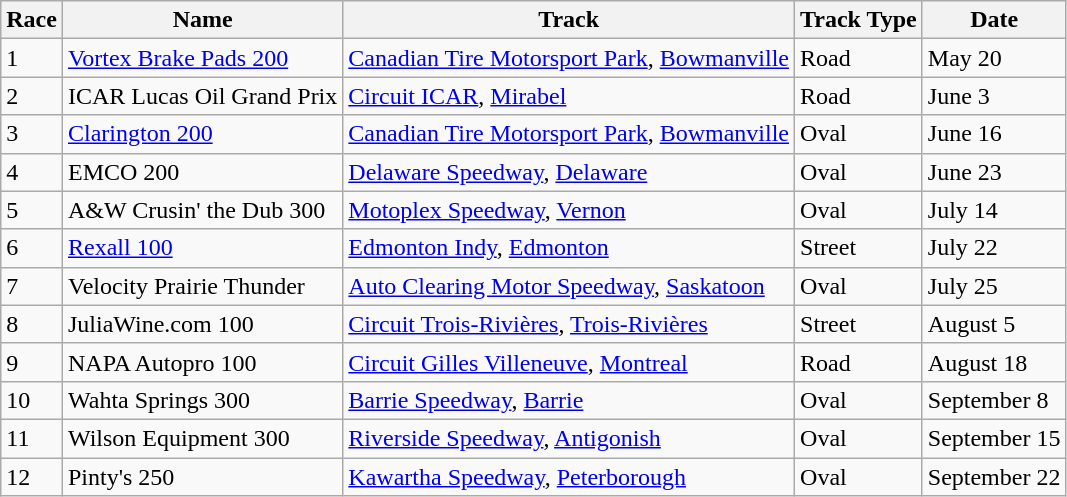<table class="wikitable">
<tr>
<th>Race</th>
<th>Name</th>
<th>Track</th>
<th>Track Type</th>
<th>Date</th>
</tr>
<tr>
<td>1</td>
<td><a href='#'>Vortex Brake Pads 200</a></td>
<td><a href='#'>Canadian Tire Motorsport Park</a>, <a href='#'>Bowmanville</a></td>
<td>Road</td>
<td>May 20</td>
</tr>
<tr>
<td>2</td>
<td>ICAR Lucas Oil Grand Prix</td>
<td><a href='#'>Circuit ICAR</a>, <a href='#'>Mirabel</a></td>
<td>Road</td>
<td>June 3</td>
</tr>
<tr>
<td>3</td>
<td><a href='#'>Clarington 200</a></td>
<td><a href='#'>Canadian Tire Motorsport Park</a>, <a href='#'>Bowmanville</a></td>
<td>Oval</td>
<td>June 16</td>
</tr>
<tr>
<td>4</td>
<td>EMCO 200</td>
<td><a href='#'>Delaware Speedway</a>, <a href='#'>Delaware</a></td>
<td>Oval</td>
<td>June 23</td>
</tr>
<tr>
<td>5</td>
<td>A&W Crusin' the Dub 300</td>
<td><a href='#'>Motoplex Speedway</a>, <a href='#'>Vernon</a></td>
<td>Oval</td>
<td>July 14</td>
</tr>
<tr>
<td>6</td>
<td><a href='#'>Rexall 100</a></td>
<td><a href='#'>Edmonton Indy</a>, <a href='#'>Edmonton</a></td>
<td>Street</td>
<td>July 22</td>
</tr>
<tr>
<td>7</td>
<td>Velocity Prairie Thunder</td>
<td><a href='#'>Auto Clearing Motor Speedway</a>, <a href='#'>Saskatoon</a></td>
<td>Oval</td>
<td>July 25</td>
</tr>
<tr>
<td>8</td>
<td>JuliaWine.com 100</td>
<td><a href='#'>Circuit Trois-Rivières</a>, <a href='#'>Trois-Rivières</a></td>
<td>Street</td>
<td>August 5</td>
</tr>
<tr>
<td>9</td>
<td>NAPA Autopro 100</td>
<td><a href='#'>Circuit Gilles Villeneuve</a>, <a href='#'>Montreal</a></td>
<td>Road</td>
<td>August 18</td>
</tr>
<tr>
<td>10</td>
<td>Wahta Springs 300</td>
<td><a href='#'>Barrie Speedway</a>, <a href='#'>Barrie</a></td>
<td>Oval</td>
<td>September 8</td>
</tr>
<tr>
<td>11</td>
<td>Wilson Equipment 300</td>
<td><a href='#'>Riverside Speedway</a>, <a href='#'>Antigonish</a></td>
<td>Oval</td>
<td>September 15</td>
</tr>
<tr>
<td>12</td>
<td>Pinty's 250</td>
<td><a href='#'>Kawartha Speedway</a>, <a href='#'>Peterborough</a></td>
<td>Oval</td>
<td>September 22</td>
</tr>
</table>
